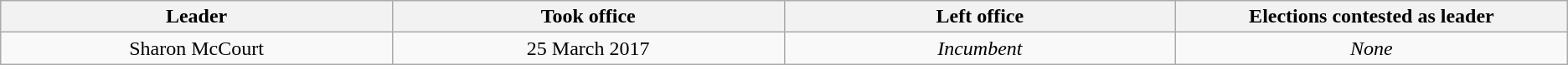<table class="wikitable" style="text-align:center">
<tr>
<th style="width:10%;">Leader</th>
<th style="width:10%;">Took office</th>
<th style="width:10%;">Left office</th>
<th style="width:10%;">Elections contested as leader</th>
</tr>
<tr>
<td>Sharon McCourt</td>
<td>25 March 2017</td>
<td><em>Incumbent</em></td>
<td><em>None</em></td>
</tr>
</table>
